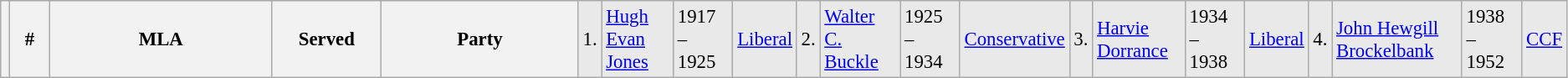<table class="wikitable" style="font-size: 95%; clear:both">
<tr style="background-color:#E9E9E9">
<th></th>
<th style="width: 25px">#</th>
<th style="width: 170px">MLA</th>
<th style="width: 80px">Served</th>
<th style="width: 150px">Party<br></th>
<td>1.</td>
<td><a href='#'>Hugh Evan Jones</a></td>
<td>1917 – 1925</td>
<td><a href='#'>Liberal</a><br></td>
<td>2.</td>
<td><a href='#'>Walter C. Buckle</a></td>
<td>1925 – 1934</td>
<td><a href='#'>Conservative</a><br></td>
<td>3.</td>
<td><a href='#'>Harvie Dorrance</a></td>
<td>1934 – 1938</td>
<td><a href='#'>Liberal</a><br></td>
<td>4.</td>
<td><a href='#'>John Hewgill Brockelbank</a></td>
<td>1938 – 1952</td>
<td><a href='#'>CCF</a></td>
</tr>
</table>
